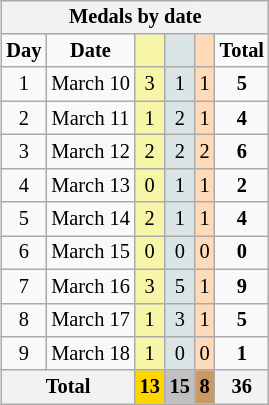<table class=wikitable style="font-size:85%;float:right;clear:right;margin-left:1em;text-align:center">
<tr bgcolor=EFEFEF>
<th colspan=6>Medals by date</th>
</tr>
<tr>
<td><strong>Day</strong></td>
<td><strong>Date</strong></td>
<td bgcolor=F7F6A8></td>
<td bgcolor=DCE5E5></td>
<td bgcolor=FFDAB9></td>
<td><strong>Total</strong></td>
</tr>
<tr>
<td>1</td>
<td>March 10</td>
<td bgcolor=F7F6A8>3</td>
<td bgcolor=DCE5E5>1</td>
<td bgcolor=FFDAB9>1</td>
<td><strong>5</strong></td>
</tr>
<tr>
<td>2</td>
<td>March 11</td>
<td bgcolor=F7F6A8>1</td>
<td bgcolor=DCE5E5>2</td>
<td bgcolor=FFDAB9>1</td>
<td><strong>4</strong></td>
</tr>
<tr>
<td>3</td>
<td>March 12</td>
<td bgcolor=F7F6A8>2</td>
<td bgcolor=DCE5E5>2</td>
<td bgcolor=FFDAB9>2</td>
<td><strong>6</strong></td>
</tr>
<tr>
<td>4</td>
<td>March 13</td>
<td bgcolor=F7F6A8>0</td>
<td bgcolor=DCE5E5>1</td>
<td bgcolor=FFDAB9>1</td>
<td><strong>2</strong></td>
</tr>
<tr>
<td>5</td>
<td>March 14</td>
<td bgcolor=F7F6A8>2</td>
<td bgcolor=DCE5E5>1</td>
<td bgcolor=FFDAB9>1</td>
<td><strong>4</strong></td>
</tr>
<tr>
<td>6</td>
<td>March 15</td>
<td bgcolor=F7F6A8>0</td>
<td bgcolor=DCE5E5>0</td>
<td bgcolor=FFDAB9>0</td>
<td><strong>0</strong></td>
</tr>
<tr>
<td>7</td>
<td>March 16</td>
<td bgcolor=F7F6A8>3</td>
<td bgcolor=DCE5E5>5</td>
<td bgcolor=FFDAB9>1</td>
<td><strong>9</strong></td>
</tr>
<tr>
<td>8</td>
<td>March 17</td>
<td bgcolor=F7F6A8>1</td>
<td bgcolor=DCE5E5>3</td>
<td bgcolor=FFDAB9>1</td>
<td><strong>5</strong></td>
</tr>
<tr>
<td>9</td>
<td>March 18</td>
<td bgcolor=F7F6A8>1</td>
<td bgcolor=DCE5E5>0</td>
<td bgcolor=FFDAB9>0</td>
<td><strong>1</strong></td>
</tr>
<tr>
<th colspan=2>Total</th>
<th style="background:gold">13</th>
<th style="background:silver">15</th>
<th style="background:#c96">8</th>
<th>36</th>
</tr>
</table>
